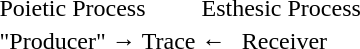<table>
<tr>
<td colspan=3>Poietic Process</td>
<td colspan=2>Esthesic Process</td>
</tr>
<tr>
<td>"Producer"</td>
<td>→</td>
<td>Trace</td>
<td>←</td>
<td>Receiver</td>
</tr>
</table>
